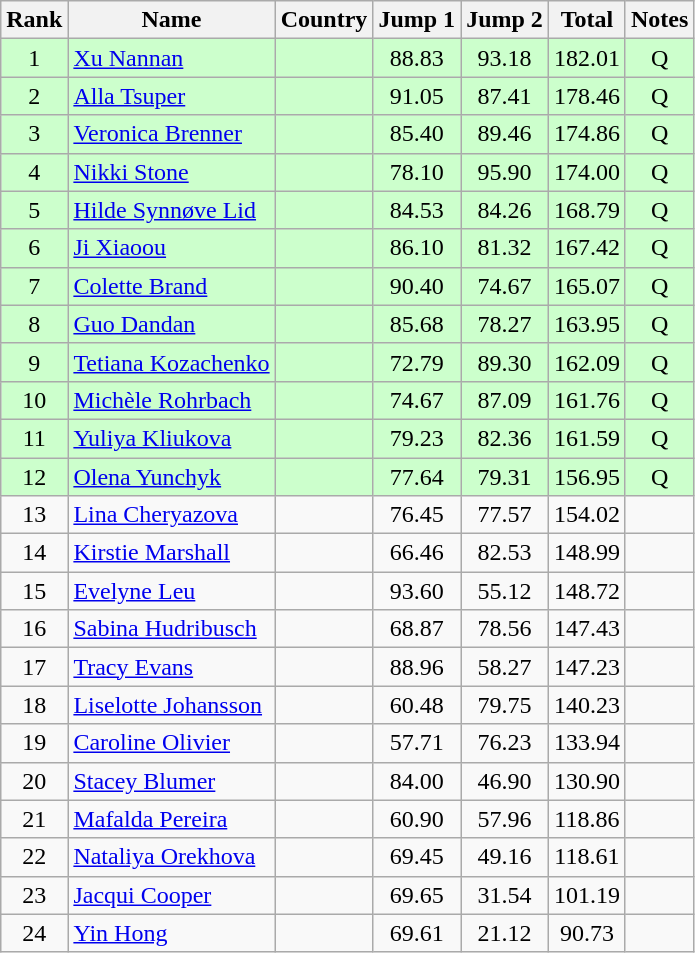<table class="wikitable sortable" style="text-align:center">
<tr>
<th>Rank</th>
<th>Name</th>
<th>Country</th>
<th>Jump 1</th>
<th>Jump 2</th>
<th>Total</th>
<th>Notes</th>
</tr>
<tr bgcolor="#ccffcc">
<td>1</td>
<td align=left><a href='#'>Xu Nannan</a></td>
<td align=left></td>
<td>88.83</td>
<td>93.18</td>
<td>182.01</td>
<td>Q</td>
</tr>
<tr bgcolor=#ccffcc>
<td>2</td>
<td align=left><a href='#'>Alla Tsuper</a></td>
<td align=left></td>
<td>91.05</td>
<td>87.41</td>
<td>178.46</td>
<td>Q</td>
</tr>
<tr bgcolor=#ccffcc>
<td>3</td>
<td align=left><a href='#'>Veronica Brenner</a></td>
<td align=left></td>
<td>85.40</td>
<td>89.46</td>
<td>174.86</td>
<td>Q</td>
</tr>
<tr bgcolor=#ccffcc>
<td>4</td>
<td align=left><a href='#'>Nikki Stone</a></td>
<td align=left></td>
<td>78.10</td>
<td>95.90</td>
<td>174.00</td>
<td>Q</td>
</tr>
<tr bgcolor=#ccffcc>
<td>5</td>
<td align=left><a href='#'>Hilde Synnøve Lid</a></td>
<td align=left></td>
<td>84.53</td>
<td>84.26</td>
<td>168.79</td>
<td>Q</td>
</tr>
<tr bgcolor=#ccffcc>
<td>6</td>
<td align=left><a href='#'>Ji Xiaoou</a></td>
<td align=left></td>
<td>86.10</td>
<td>81.32</td>
<td>167.42</td>
<td>Q</td>
</tr>
<tr bgcolor=#ccffcc>
<td>7</td>
<td align=left><a href='#'>Colette Brand</a></td>
<td align=left></td>
<td>90.40</td>
<td>74.67</td>
<td>165.07</td>
<td>Q</td>
</tr>
<tr bgcolor=#ccffcc>
<td>8</td>
<td align=left><a href='#'>Guo Dandan</a></td>
<td align=left></td>
<td>85.68</td>
<td>78.27</td>
<td>163.95</td>
<td>Q</td>
</tr>
<tr bgcolor=#ccffcc>
<td>9</td>
<td align=left><a href='#'>Tetiana Kozachenko</a></td>
<td align=left></td>
<td>72.79</td>
<td>89.30</td>
<td>162.09</td>
<td>Q</td>
</tr>
<tr bgcolor=#ccffcc>
<td>10</td>
<td align=left><a href='#'>Michèle Rohrbach</a></td>
<td align=left></td>
<td>74.67</td>
<td>87.09</td>
<td>161.76</td>
<td>Q</td>
</tr>
<tr bgcolor=#ccffcc>
<td>11</td>
<td align=left><a href='#'>Yuliya Kliukova</a></td>
<td align=left></td>
<td>79.23</td>
<td>82.36</td>
<td>161.59</td>
<td>Q</td>
</tr>
<tr bgcolor=#ccffcc>
<td>12</td>
<td align=left><a href='#'>Olena Yunchyk</a></td>
<td align=left></td>
<td>77.64</td>
<td>79.31</td>
<td>156.95</td>
<td>Q</td>
</tr>
<tr>
<td>13</td>
<td align=left><a href='#'>Lina Cheryazova</a></td>
<td align=left></td>
<td>76.45</td>
<td>77.57</td>
<td>154.02</td>
<td></td>
</tr>
<tr>
<td>14</td>
<td align=left><a href='#'>Kirstie Marshall</a></td>
<td align=left></td>
<td>66.46</td>
<td>82.53</td>
<td>148.99</td>
<td></td>
</tr>
<tr>
<td>15</td>
<td align=left><a href='#'>Evelyne Leu</a></td>
<td align=left></td>
<td>93.60</td>
<td>55.12</td>
<td>148.72</td>
<td></td>
</tr>
<tr>
<td>16</td>
<td align=left><a href='#'>Sabina Hudribusch</a></td>
<td align=left></td>
<td>68.87</td>
<td>78.56</td>
<td>147.43</td>
<td></td>
</tr>
<tr>
<td>17</td>
<td align=left><a href='#'>Tracy Evans</a></td>
<td align=left></td>
<td>88.96</td>
<td>58.27</td>
<td>147.23</td>
<td></td>
</tr>
<tr>
<td>18</td>
<td align=left><a href='#'>Liselotte Johansson</a></td>
<td align=left></td>
<td>60.48</td>
<td>79.75</td>
<td>140.23</td>
<td></td>
</tr>
<tr>
<td>19</td>
<td align=left><a href='#'>Caroline Olivier</a></td>
<td align=left></td>
<td>57.71</td>
<td>76.23</td>
<td>133.94</td>
<td></td>
</tr>
<tr>
<td>20</td>
<td align=left><a href='#'>Stacey Blumer</a></td>
<td align=left></td>
<td>84.00</td>
<td>46.90</td>
<td>130.90</td>
<td></td>
</tr>
<tr>
<td>21</td>
<td align=left><a href='#'>Mafalda Pereira</a></td>
<td align=left></td>
<td>60.90</td>
<td>57.96</td>
<td>118.86</td>
<td></td>
</tr>
<tr>
<td>22</td>
<td align=left><a href='#'>Nataliya Orekhova</a></td>
<td align=left></td>
<td>69.45</td>
<td>49.16</td>
<td>118.61</td>
<td></td>
</tr>
<tr>
<td>23</td>
<td align=left><a href='#'>Jacqui Cooper</a></td>
<td align=left></td>
<td>69.65</td>
<td>31.54</td>
<td>101.19</td>
<td></td>
</tr>
<tr>
<td>24</td>
<td align=left><a href='#'>Yin Hong</a></td>
<td align=left></td>
<td>69.61</td>
<td>21.12</td>
<td>90.73</td>
<td></td>
</tr>
</table>
